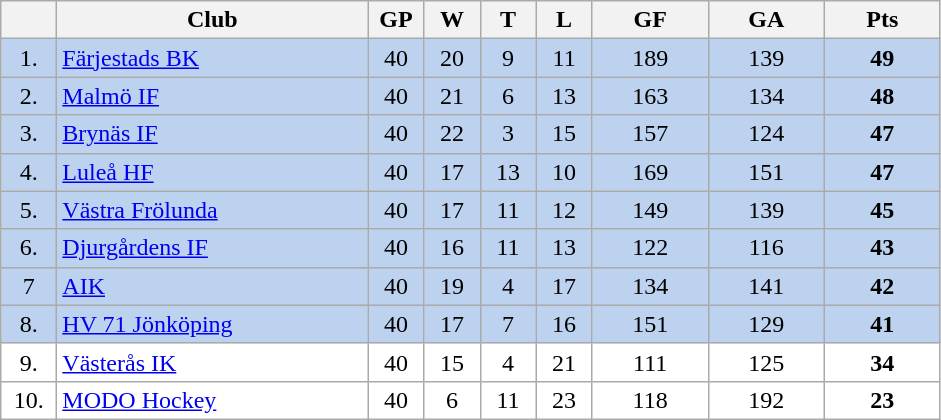<table class="wikitable">
<tr>
<th width="30"></th>
<th width="200">Club</th>
<th width="30">GP</th>
<th width="30">W</th>
<th width="30">T</th>
<th width="30">L</th>
<th width="70">GF</th>
<th width="70">GA</th>
<th width="70">Pts</th>
</tr>
<tr bgcolor="#BCD2EE" align="center">
<td>1.</td>
<td align="left"><a href='#'>Färjestads BK</a></td>
<td>40</td>
<td>20</td>
<td>9</td>
<td>11</td>
<td>189</td>
<td>139</td>
<td><strong>49</strong></td>
</tr>
<tr bgcolor="#BCD2EE" align="center">
<td>2.</td>
<td align="left"><a href='#'>Malmö IF</a></td>
<td>40</td>
<td>21</td>
<td>6</td>
<td>13</td>
<td>163</td>
<td>134</td>
<td><strong>48</strong></td>
</tr>
<tr bgcolor="#BCD2EE" align="center">
<td>3.</td>
<td align="left"><a href='#'>Brynäs IF</a></td>
<td>40</td>
<td>22</td>
<td>3</td>
<td>15</td>
<td>157</td>
<td>124</td>
<td><strong>47</strong></td>
</tr>
<tr bgcolor="#BCD2EE" align="center">
<td>4.</td>
<td align="left"><a href='#'>Luleå HF</a></td>
<td>40</td>
<td>17</td>
<td>13</td>
<td>10</td>
<td>169</td>
<td>151</td>
<td><strong>47</strong></td>
</tr>
<tr bgcolor="#BCD2EE" align="center">
<td>5.</td>
<td align="left"><a href='#'>Västra Frölunda</a></td>
<td>40</td>
<td>17</td>
<td>11</td>
<td>12</td>
<td>149</td>
<td>139</td>
<td><strong>45</strong></td>
</tr>
<tr bgcolor="#BCD2EE" align="center">
<td>6.</td>
<td align="left"><a href='#'>Djurgårdens IF</a></td>
<td>40</td>
<td>16</td>
<td>11</td>
<td>13</td>
<td>122</td>
<td>116</td>
<td><strong>43</strong></td>
</tr>
<tr bgcolor="#BCD2EE" align="center">
<td>7</td>
<td align="left"><a href='#'>AIK</a></td>
<td>40</td>
<td>19</td>
<td>4</td>
<td>17</td>
<td>134</td>
<td>141</td>
<td><strong>42</strong></td>
</tr>
<tr bgcolor="#BCD2EE" align="center">
<td>8.</td>
<td align="left"><a href='#'>HV 71 Jönköping</a></td>
<td>40</td>
<td>17</td>
<td>7</td>
<td>16</td>
<td>151</td>
<td>129</td>
<td><strong>41</strong></td>
</tr>
<tr bgcolor="#FFFFFF" align="center">
<td>9.</td>
<td align="left"><a href='#'>Västerås IK</a></td>
<td>40</td>
<td>15</td>
<td>4</td>
<td>21</td>
<td>111</td>
<td>125</td>
<td><strong>34</strong></td>
</tr>
<tr bgcolor="#FFFFFF" align="center">
<td>10.</td>
<td align="left"><a href='#'>MODO Hockey</a></td>
<td>40</td>
<td>6</td>
<td>11</td>
<td>23</td>
<td>118</td>
<td>192</td>
<td><strong>23</strong></td>
</tr>
</table>
